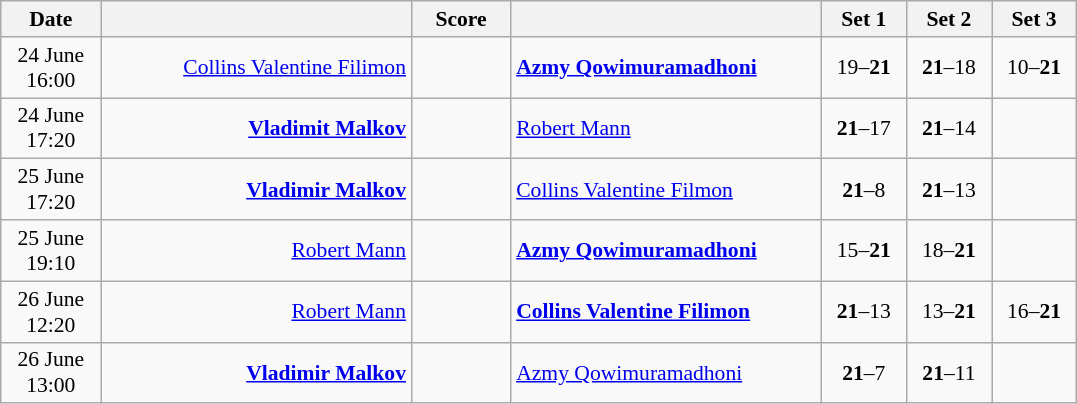<table class="wikitable" style="text-align: center; font-size:90% ">
<tr>
<th width="60">Date</th>
<th align="right" width="200"></th>
<th width="60">Score</th>
<th align="left" width="200"></th>
<th width="50">Set 1</th>
<th width="50">Set 2</th>
<th width="50">Set 3</th>
</tr>
<tr>
<td>24 June<br>16:00</td>
<td align="right"><a href='#'>Collins Valentine Filimon</a> </td>
<td align="center"></td>
<td align="left"><strong> <a href='#'>Azmy Qowimuramadhoni</a></strong></td>
<td>19–<strong>21</strong></td>
<td><strong>21</strong>–18</td>
<td>10–<strong>21</strong></td>
</tr>
<tr>
<td>24 June<br>17:20</td>
<td align="right"><strong><a href='#'>Vladimit Malkov</a> </strong></td>
<td align="center"></td>
<td align="left"> <a href='#'>Robert Mann</a></td>
<td><strong>21</strong>–17</td>
<td><strong>21</strong>–14</td>
<td></td>
</tr>
<tr>
<td>25 June<br>17:20</td>
<td align="right"><strong><a href='#'>Vladimir Malkov</a> </strong></td>
<td align="center"></td>
<td align="left"> <a href='#'>Collins Valentine Filmon</a></td>
<td><strong>21</strong>–8</td>
<td><strong>21</strong>–13</td>
<td></td>
</tr>
<tr>
<td>25 June<br>19:10</td>
<td align="right"><a href='#'>Robert Mann</a> </td>
<td align="center"></td>
<td align="left"><strong> <a href='#'>Azmy Qowimuramadhoni</a></strong></td>
<td>15–<strong>21</strong></td>
<td>18–<strong>21</strong></td>
<td></td>
</tr>
<tr>
<td>26 June<br>12:20</td>
<td align="right"><a href='#'>Robert Mann</a> </td>
<td align="center"></td>
<td align="left"><strong> <a href='#'>Collins Valentine Filimon</a></strong></td>
<td><strong>21</strong>–13</td>
<td>13–<strong>21</strong></td>
<td>16–<strong>21</strong></td>
</tr>
<tr>
<td>26 June<br>13:00</td>
<td align="right"><strong><a href='#'>Vladimir Malkov</a> </strong></td>
<td align="center"></td>
<td align="left"> <a href='#'>Azmy Qowimuramadhoni</a></td>
<td><strong>21</strong>–7</td>
<td><strong>21</strong>–11</td>
<td></td>
</tr>
</table>
